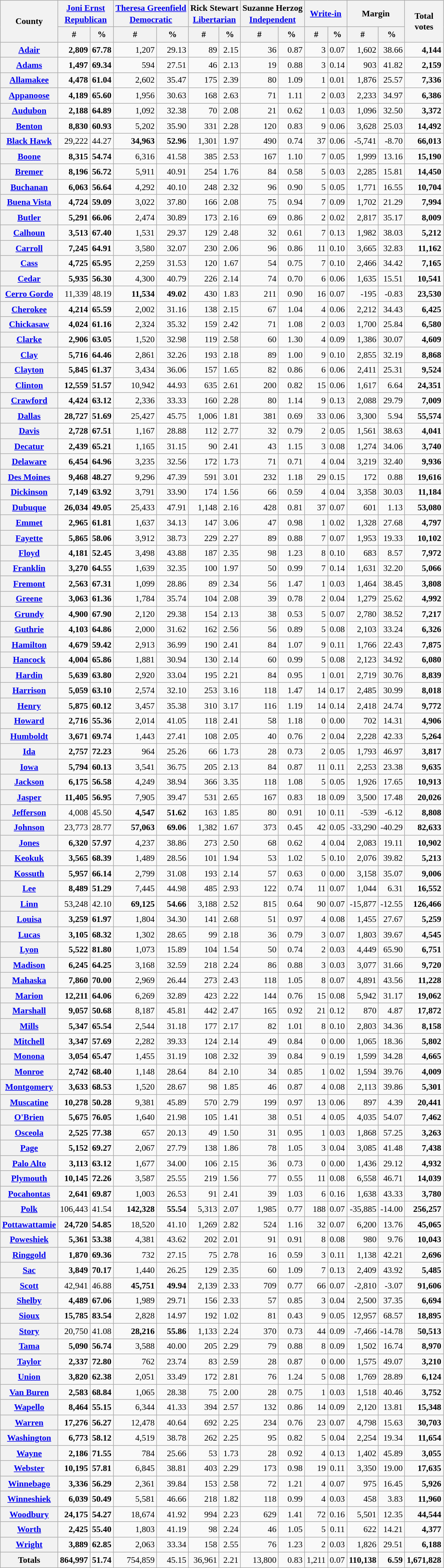<table class="wikitable sortable" style="text-align:right;font-size:90%;line-height:1.3">
<tr>
<th rowspan=2>County</th>
<th colspan=2><a href='#'>Joni Ernst</a><br><a href='#'>Republican</a></th>
<th colspan=2><a href='#'>Theresa Greenfield</a><br><a href='#'>Democratic</a></th>
<th colspan=2>Rick Stewart<br><a href='#'>Libertarian</a></th>
<th colspan=2>Suzanne Herzog<br><a href='#'>Independent</a></th>
<th colspan=2><a href='#'>Write-in</a></th>
<th colspan=2>Margin</th>
<th rowspan=2>Total<br>votes</th>
</tr>
<tr>
<th data-sort-type="number">#</th>
<th data-sort-type="number">%</th>
<th data-sort-type="number">#</th>
<th data-sort-type="number">%</th>
<th data-sort-type="number">#</th>
<th data-sort-type="number">%</th>
<th data-sort-type="number">#</th>
<th data-sort-type="number">%</th>
<th data-sort-type="number">#</th>
<th data-sort-type="number">%</th>
<th data-sort-type="number">#</th>
<th data-sort-type="number">%</th>
</tr>
<tr>
<th><a href='#'>Adair</a></th>
<td><strong>2,809</strong></td>
<td><strong>67.78</strong></td>
<td>1,207</td>
<td>29.13</td>
<td>89</td>
<td>2.15</td>
<td>36</td>
<td>0.87</td>
<td>3</td>
<td>0.07</td>
<td>1,602</td>
<td>38.66</td>
<td><strong>4,144</strong></td>
</tr>
<tr>
<th><a href='#'>Adams</a></th>
<td><strong>1,497</strong></td>
<td><strong>69.34</strong></td>
<td>594</td>
<td>27.51</td>
<td>46</td>
<td>2.13</td>
<td>19</td>
<td>0.88</td>
<td>3</td>
<td>0.14</td>
<td>903</td>
<td>41.82</td>
<td><strong>2,159</strong></td>
</tr>
<tr>
<th><a href='#'>Allamakee</a></th>
<td><strong>4,478</strong></td>
<td><strong>61.04</strong></td>
<td>2,602</td>
<td>35.47</td>
<td>175</td>
<td>2.39</td>
<td>80</td>
<td>1.09</td>
<td>1</td>
<td>0.01</td>
<td>1,876</td>
<td>25.57</td>
<td><strong>7,336</strong></td>
</tr>
<tr>
<th><a href='#'>Appanoose</a></th>
<td><strong>4,189</strong></td>
<td><strong>65.60</strong></td>
<td>1,956</td>
<td>30.63</td>
<td>168</td>
<td>2.63</td>
<td>71</td>
<td>1.11</td>
<td>2</td>
<td>0.03</td>
<td>2,233</td>
<td>34.97</td>
<td><strong>6,386</strong></td>
</tr>
<tr>
<th><a href='#'>Audubon</a></th>
<td><strong>2,188</strong></td>
<td><strong>64.89</strong></td>
<td>1,092</td>
<td>32.38</td>
<td>70</td>
<td>2.08</td>
<td>21</td>
<td>0.62</td>
<td>1</td>
<td>0.03</td>
<td>1,096</td>
<td>32.50</td>
<td><strong>3,372</strong></td>
</tr>
<tr>
<th><a href='#'>Benton</a></th>
<td><strong>8,830</strong></td>
<td><strong>60.93</strong></td>
<td>5,202</td>
<td>35.90</td>
<td>331</td>
<td>2.28</td>
<td>120</td>
<td>0.83</td>
<td>9</td>
<td>0.06</td>
<td>3,628</td>
<td>25.03</td>
<td><strong>14,492</strong></td>
</tr>
<tr>
<th><a href='#'>Black Hawk</a></th>
<td>29,222</td>
<td>44.27</td>
<td><strong>34,963</strong></td>
<td><strong>52.96</strong></td>
<td>1,301</td>
<td>1.97</td>
<td>490</td>
<td>0.74</td>
<td>37</td>
<td>0.06</td>
<td>-5,741</td>
<td>-8.70</td>
<td><strong>66,013</strong></td>
</tr>
<tr>
<th><a href='#'>Boone</a></th>
<td><strong>8,315</strong></td>
<td><strong>54.74</strong></td>
<td>6,316</td>
<td>41.58</td>
<td>385</td>
<td>2.53</td>
<td>167</td>
<td>1.10</td>
<td>7</td>
<td>0.05</td>
<td>1,999</td>
<td>13.16</td>
<td><strong>15,190</strong></td>
</tr>
<tr>
<th><a href='#'>Bremer</a></th>
<td><strong>8,196</strong></td>
<td><strong>56.72</strong></td>
<td>5,911</td>
<td>40.91</td>
<td>254</td>
<td>1.76</td>
<td>84</td>
<td>0.58</td>
<td>5</td>
<td>0.03</td>
<td>2,285</td>
<td>15.81</td>
<td><strong>14,450</strong></td>
</tr>
<tr>
<th><a href='#'>Buchanan</a></th>
<td><strong>6,063</strong></td>
<td><strong>56.64</strong></td>
<td>4,292</td>
<td>40.10</td>
<td>248</td>
<td>2.32</td>
<td>96</td>
<td>0.90</td>
<td>5</td>
<td>0.05</td>
<td>1,771</td>
<td>16.55</td>
<td><strong>10,704</strong></td>
</tr>
<tr>
<th><a href='#'>Buena Vista</a></th>
<td><strong>4,724</strong></td>
<td><strong>59.09</strong></td>
<td>3,022</td>
<td>37.80</td>
<td>166</td>
<td>2.08</td>
<td>75</td>
<td>0.94</td>
<td>7</td>
<td>0.09</td>
<td>1,702</td>
<td>21.29</td>
<td><strong>7,994</strong></td>
</tr>
<tr>
<th><a href='#'>Butler</a></th>
<td><strong>5,291</strong></td>
<td><strong>66.06</strong></td>
<td>2,474</td>
<td>30.89</td>
<td>173</td>
<td>2.16</td>
<td>69</td>
<td>0.86</td>
<td>2</td>
<td>0.02</td>
<td>2,817</td>
<td>35.17</td>
<td><strong>8,009</strong></td>
</tr>
<tr>
<th><a href='#'>Calhoun</a></th>
<td><strong>3,513</strong></td>
<td><strong>67.40</strong></td>
<td>1,531</td>
<td>29.37</td>
<td>129</td>
<td>2.48</td>
<td>32</td>
<td>0.61</td>
<td>7</td>
<td>0.13</td>
<td>1,982</td>
<td>38.03</td>
<td><strong>5,212</strong></td>
</tr>
<tr>
<th><a href='#'>Carroll</a></th>
<td><strong>7,245</strong></td>
<td><strong>64.91</strong></td>
<td>3,580</td>
<td>32.07</td>
<td>230</td>
<td>2.06</td>
<td>96</td>
<td>0.86</td>
<td>11</td>
<td>0.10</td>
<td>3,665</td>
<td>32.83</td>
<td><strong>11,162</strong></td>
</tr>
<tr>
<th><a href='#'>Cass</a></th>
<td><strong>4,725</strong></td>
<td><strong>65.95</strong></td>
<td>2,259</td>
<td>31.53</td>
<td>120</td>
<td>1.67</td>
<td>54</td>
<td>0.75</td>
<td>7</td>
<td>0.10</td>
<td>2,466</td>
<td>34.42</td>
<td><strong>7,165</strong></td>
</tr>
<tr>
<th><a href='#'>Cedar</a></th>
<td><strong>5,935</strong></td>
<td><strong>56.30</strong></td>
<td>4,300</td>
<td>40.79</td>
<td>226</td>
<td>2.14</td>
<td>74</td>
<td>0.70</td>
<td>6</td>
<td>0.06</td>
<td>1,635</td>
<td>15.51</td>
<td><strong>10,541</strong></td>
</tr>
<tr>
<th><a href='#'>Cerro Gordo</a></th>
<td>11,339</td>
<td>48.19</td>
<td><strong>11,534</strong></td>
<td><strong>49.02</strong></td>
<td>430</td>
<td>1.83</td>
<td>211</td>
<td>0.90</td>
<td>16</td>
<td>0.07</td>
<td>-195</td>
<td>-0.83</td>
<td><strong>23,530</strong></td>
</tr>
<tr>
<th><a href='#'>Cherokee</a></th>
<td><strong>4,214</strong></td>
<td><strong>65.59</strong></td>
<td>2,002</td>
<td>31.16</td>
<td>138</td>
<td>2.15</td>
<td>67</td>
<td>1.04</td>
<td>4</td>
<td>0.06</td>
<td>2,212</td>
<td>34.43</td>
<td><strong>6,425</strong></td>
</tr>
<tr>
<th><a href='#'>Chickasaw</a></th>
<td><strong>4,024</strong></td>
<td><strong>61.16</strong></td>
<td>2,324</td>
<td>35.32</td>
<td>159</td>
<td>2.42</td>
<td>71</td>
<td>1.08</td>
<td>2</td>
<td>0.03</td>
<td>1,700</td>
<td>25.84</td>
<td><strong>6,580</strong></td>
</tr>
<tr>
<th><a href='#'>Clarke</a></th>
<td><strong>2,906</strong></td>
<td><strong>63.05</strong></td>
<td>1,520</td>
<td>32.98</td>
<td>119</td>
<td>2.58</td>
<td>60</td>
<td>1.30</td>
<td>4</td>
<td>0.09</td>
<td>1,386</td>
<td>30.07</td>
<td><strong>4,609</strong></td>
</tr>
<tr>
<th><a href='#'>Clay</a></th>
<td><strong>5,716</strong></td>
<td><strong>64.46</strong></td>
<td>2,861</td>
<td>32.26</td>
<td>193</td>
<td>2.18</td>
<td>89</td>
<td>1.00</td>
<td>9</td>
<td>0.10</td>
<td>2,855</td>
<td>32.19</td>
<td><strong>8,868</strong></td>
</tr>
<tr>
<th><a href='#'>Clayton</a></th>
<td><strong>5,845</strong></td>
<td><strong>61.37</strong></td>
<td>3,434</td>
<td>36.06</td>
<td>157</td>
<td>1.65</td>
<td>82</td>
<td>0.86</td>
<td>6</td>
<td>0.06</td>
<td>2,411</td>
<td>25.31</td>
<td><strong>9,524</strong></td>
</tr>
<tr>
<th><a href='#'>Clinton</a></th>
<td><strong>12,559</strong></td>
<td><strong>51.57</strong></td>
<td>10,942</td>
<td>44.93</td>
<td>635</td>
<td>2.61</td>
<td>200</td>
<td>0.82</td>
<td>15</td>
<td>0.06</td>
<td>1,617</td>
<td>6.64</td>
<td><strong>24,351</strong></td>
</tr>
<tr>
<th><a href='#'>Crawford</a></th>
<td><strong>4,424</strong></td>
<td><strong>63.12</strong></td>
<td>2,336</td>
<td>33.33</td>
<td>160</td>
<td>2.28</td>
<td>80</td>
<td>1.14</td>
<td>9</td>
<td>0.13</td>
<td>2,088</td>
<td>29.79</td>
<td><strong>7,009</strong></td>
</tr>
<tr>
<th><a href='#'>Dallas</a></th>
<td><strong>28,727</strong></td>
<td><strong>51.69</strong></td>
<td>25,427</td>
<td>45.75</td>
<td>1,006</td>
<td>1.81</td>
<td>381</td>
<td>0.69</td>
<td>33</td>
<td>0.06</td>
<td>3,300</td>
<td>5.94</td>
<td><strong>55,574</strong></td>
</tr>
<tr>
<th><a href='#'>Davis</a></th>
<td><strong>2,728</strong></td>
<td><strong>67.51</strong></td>
<td>1,167</td>
<td>28.88</td>
<td>112</td>
<td>2.77</td>
<td>32</td>
<td>0.79</td>
<td>2</td>
<td>0.05</td>
<td>1,561</td>
<td>38.63</td>
<td><strong>4,041</strong></td>
</tr>
<tr>
<th><a href='#'>Decatur</a></th>
<td><strong>2,439</strong></td>
<td><strong>65.21</strong></td>
<td>1,165</td>
<td>31.15</td>
<td>90</td>
<td>2.41</td>
<td>43</td>
<td>1.15</td>
<td>3</td>
<td>0.08</td>
<td>1,274</td>
<td>34.06</td>
<td><strong>3,740</strong></td>
</tr>
<tr>
<th><a href='#'>Delaware</a></th>
<td><strong>6,454</strong></td>
<td><strong>64.96</strong></td>
<td>3,235</td>
<td>32.56</td>
<td>172</td>
<td>1.73</td>
<td>71</td>
<td>0.71</td>
<td>4</td>
<td>0.04</td>
<td>3,219</td>
<td>32.40</td>
<td><strong>9,936</strong></td>
</tr>
<tr>
<th><a href='#'>Des Moines</a></th>
<td><strong>9,468</strong></td>
<td><strong>48.27</strong></td>
<td>9,296</td>
<td>47.39</td>
<td>591</td>
<td>3.01</td>
<td>232</td>
<td>1.18</td>
<td>29</td>
<td>0.15</td>
<td>172</td>
<td>0.88</td>
<td><strong>19,616</strong></td>
</tr>
<tr>
<th><a href='#'>Dickinson</a></th>
<td><strong>7,149</strong></td>
<td><strong>63.92</strong></td>
<td>3,791</td>
<td>33.90</td>
<td>174</td>
<td>1.56</td>
<td>66</td>
<td>0.59</td>
<td>4</td>
<td>0.04</td>
<td>3,358</td>
<td>30.03</td>
<td><strong>11,184</strong></td>
</tr>
<tr>
<th><a href='#'>Dubuque</a></th>
<td><strong>26,034</strong></td>
<td><strong>49.05</strong></td>
<td>25,433</td>
<td>47.91</td>
<td>1,148</td>
<td>2.16</td>
<td>428</td>
<td>0.81</td>
<td>37</td>
<td>0.07</td>
<td>601</td>
<td>1.13</td>
<td><strong>53,080</strong></td>
</tr>
<tr>
<th><a href='#'>Emmet</a></th>
<td><strong>2,965</strong></td>
<td><strong>61.81</strong></td>
<td>1,637</td>
<td>34.13</td>
<td>147</td>
<td>3.06</td>
<td>47</td>
<td>0.98</td>
<td>1</td>
<td>0.02</td>
<td>1,328</td>
<td>27.68</td>
<td><strong>4,797</strong></td>
</tr>
<tr>
<th><a href='#'>Fayette</a></th>
<td><strong>5,865</strong></td>
<td><strong>58.06</strong></td>
<td>3,912</td>
<td>38.73</td>
<td>229</td>
<td>2.27</td>
<td>89</td>
<td>0.88</td>
<td>7</td>
<td>0.07</td>
<td>1,953</td>
<td>19.33</td>
<td><strong>10,102</strong></td>
</tr>
<tr>
<th><a href='#'>Floyd</a></th>
<td><strong>4,181</strong></td>
<td><strong>52.45</strong></td>
<td>3,498</td>
<td>43.88</td>
<td>187</td>
<td>2.35</td>
<td>98</td>
<td>1.23</td>
<td>8</td>
<td>0.10</td>
<td>683</td>
<td>8.57</td>
<td><strong>7,972</strong></td>
</tr>
<tr>
<th><a href='#'>Franklin</a></th>
<td><strong>3,270</strong></td>
<td><strong>64.55</strong></td>
<td>1,639</td>
<td>32.35</td>
<td>100</td>
<td>1.97</td>
<td>50</td>
<td>0.99</td>
<td>7</td>
<td>0.14</td>
<td>1,631</td>
<td>32.20</td>
<td><strong>5,066</strong></td>
</tr>
<tr>
<th><a href='#'>Fremont</a></th>
<td><strong>2,563</strong></td>
<td><strong>67.31</strong></td>
<td>1,099</td>
<td>28.86</td>
<td>89</td>
<td>2.34</td>
<td>56</td>
<td>1.47</td>
<td>1</td>
<td>0.03</td>
<td>1,464</td>
<td>38.45</td>
<td><strong>3,808</strong></td>
</tr>
<tr>
<th><a href='#'>Greene</a></th>
<td><strong>3,063</strong></td>
<td><strong>61.36</strong></td>
<td>1,784</td>
<td>35.74</td>
<td>104</td>
<td>2.08</td>
<td>39</td>
<td>0.78</td>
<td>2</td>
<td>0.04</td>
<td>1,279</td>
<td>25.62</td>
<td><strong>4,992</strong></td>
</tr>
<tr>
<th><a href='#'>Grundy</a></th>
<td><strong>4,900</strong></td>
<td><strong>67.90</strong></td>
<td>2,120</td>
<td>29.38</td>
<td>154</td>
<td>2.13</td>
<td>38</td>
<td>0.53</td>
<td>5</td>
<td>0.07</td>
<td>2,780</td>
<td>38.52</td>
<td><strong>7,217</strong></td>
</tr>
<tr>
<th><a href='#'>Guthrie</a></th>
<td><strong>4,103</strong></td>
<td><strong>64.86</strong></td>
<td>2,000</td>
<td>31.62</td>
<td>162</td>
<td>2.56</td>
<td>56</td>
<td>0.89</td>
<td>5</td>
<td>0.08</td>
<td>2,103</td>
<td>33.24</td>
<td><strong>6,326</strong></td>
</tr>
<tr>
<th><a href='#'>Hamilton</a></th>
<td><strong>4,679</strong></td>
<td><strong>59.42</strong></td>
<td>2,913</td>
<td>36.99</td>
<td>190</td>
<td>2.41</td>
<td>84</td>
<td>1.07</td>
<td>9</td>
<td>0.11</td>
<td>1,766</td>
<td>22.43</td>
<td><strong>7,875</strong></td>
</tr>
<tr>
<th><a href='#'>Hancock</a></th>
<td><strong>4,004</strong></td>
<td><strong>65.86</strong></td>
<td>1,881</td>
<td>30.94</td>
<td>130</td>
<td>2.14</td>
<td>60</td>
<td>0.99</td>
<td>5</td>
<td>0.08</td>
<td>2,123</td>
<td>34.92</td>
<td><strong>6,080</strong></td>
</tr>
<tr>
<th><a href='#'>Hardin</a></th>
<td><strong>5,639</strong></td>
<td><strong>63.80</strong></td>
<td>2,920</td>
<td>33.04</td>
<td>195</td>
<td>2.21</td>
<td>84</td>
<td>0.95</td>
<td>1</td>
<td>0.01</td>
<td>2,719</td>
<td>30.76</td>
<td><strong>8,839</strong></td>
</tr>
<tr>
<th><a href='#'>Harrison</a></th>
<td><strong>5,059</strong></td>
<td><strong>63.10</strong></td>
<td>2,574</td>
<td>32.10</td>
<td>253</td>
<td>3.16</td>
<td>118</td>
<td>1.47</td>
<td>14</td>
<td>0.17</td>
<td>2,485</td>
<td>30.99</td>
<td><strong>8,018</strong></td>
</tr>
<tr>
<th><a href='#'>Henry</a></th>
<td><strong>5,875</strong></td>
<td><strong>60.12</strong></td>
<td>3,457</td>
<td>35.38</td>
<td>310</td>
<td>3.17</td>
<td>116</td>
<td>1.19</td>
<td>14</td>
<td>0.14</td>
<td>2,418</td>
<td>24.74</td>
<td><strong>9,772</strong></td>
</tr>
<tr>
<th><a href='#'>Howard</a></th>
<td><strong>2,716</strong></td>
<td><strong>55.36</strong></td>
<td>2,014</td>
<td>41.05</td>
<td>118</td>
<td>2.41</td>
<td>58</td>
<td>1.18</td>
<td>0</td>
<td>0.00</td>
<td>702</td>
<td>14.31</td>
<td><strong>4,906</strong></td>
</tr>
<tr>
<th><a href='#'>Humboldt</a></th>
<td><strong>3,671</strong></td>
<td><strong>69.74</strong></td>
<td>1,443</td>
<td>27.41</td>
<td>108</td>
<td>2.05</td>
<td>40</td>
<td>0.76</td>
<td>2</td>
<td>0.04</td>
<td>2,228</td>
<td>42.33</td>
<td><strong>5,264</strong></td>
</tr>
<tr>
<th><a href='#'>Ida</a></th>
<td><strong>2,757</strong></td>
<td><strong>72.23</strong></td>
<td>964</td>
<td>25.26</td>
<td>66</td>
<td>1.73</td>
<td>28</td>
<td>0.73</td>
<td>2</td>
<td>0.05</td>
<td>1,793</td>
<td>46.97</td>
<td><strong>3,817</strong></td>
</tr>
<tr>
<th><a href='#'>Iowa</a></th>
<td><strong>5,794</strong></td>
<td><strong>60.13</strong></td>
<td>3,541</td>
<td>36.75</td>
<td>205</td>
<td>2.13</td>
<td>84</td>
<td>0.87</td>
<td>11</td>
<td>0.11</td>
<td>2,253</td>
<td>23.38</td>
<td><strong>9,635</strong></td>
</tr>
<tr>
<th><a href='#'>Jackson</a></th>
<td><strong>6,175</strong></td>
<td><strong>56.58</strong></td>
<td>4,249</td>
<td>38.94</td>
<td>366</td>
<td>3.35</td>
<td>118</td>
<td>1.08</td>
<td>5</td>
<td>0.05</td>
<td>1,926</td>
<td>17.65</td>
<td><strong>10,913</strong></td>
</tr>
<tr>
<th><a href='#'>Jasper</a></th>
<td><strong>11,405</strong></td>
<td><strong>56.95</strong></td>
<td>7,905</td>
<td>39.47</td>
<td>531</td>
<td>2.65</td>
<td>167</td>
<td>0.83</td>
<td>18</td>
<td>0.09</td>
<td>3,500</td>
<td>17.48</td>
<td><strong>20,026</strong></td>
</tr>
<tr>
<th><a href='#'>Jefferson</a></th>
<td>4,008</td>
<td>45.50</td>
<td><strong>4,547</strong></td>
<td><strong>51.62</strong></td>
<td>163</td>
<td>1.85</td>
<td>80</td>
<td>0.91</td>
<td>10</td>
<td>0.11</td>
<td>-539</td>
<td>-6.12</td>
<td><strong>8,808</strong></td>
</tr>
<tr>
<th><a href='#'>Johnson</a></th>
<td>23,773</td>
<td>28.77</td>
<td><strong>57,063</strong></td>
<td><strong>69.06</strong></td>
<td>1,382</td>
<td>1.67</td>
<td>373</td>
<td>0.45</td>
<td>42</td>
<td>0.05</td>
<td>-33,290</td>
<td>-40.29</td>
<td><strong>82,633</strong></td>
</tr>
<tr>
<th><a href='#'>Jones</a></th>
<td><strong>6,320</strong></td>
<td><strong>57.97</strong></td>
<td>4,237</td>
<td>38.86</td>
<td>273</td>
<td>2.50</td>
<td>68</td>
<td>0.62</td>
<td>4</td>
<td>0.04</td>
<td>2,083</td>
<td>19.11</td>
<td><strong>10,902</strong></td>
</tr>
<tr>
<th><a href='#'>Keokuk</a></th>
<td><strong>3,565</strong></td>
<td><strong>68.39</strong></td>
<td>1,489</td>
<td>28.56</td>
<td>101</td>
<td>1.94</td>
<td>53</td>
<td>1.02</td>
<td>5</td>
<td>0.10</td>
<td>2,076</td>
<td>39.82</td>
<td><strong>5,213</strong></td>
</tr>
<tr>
<th><a href='#'>Kossuth</a></th>
<td><strong>5,957</strong></td>
<td><strong>66.14</strong></td>
<td>2,799</td>
<td>31.08</td>
<td>193</td>
<td>2.14</td>
<td>57</td>
<td>0.63</td>
<td>0</td>
<td>0.00</td>
<td>3,158</td>
<td>35.07</td>
<td><strong>9,006</strong></td>
</tr>
<tr>
<th><a href='#'>Lee</a></th>
<td><strong>8,489</strong></td>
<td><strong>51.29</strong></td>
<td>7,445</td>
<td>44.98</td>
<td>485</td>
<td>2.93</td>
<td>122</td>
<td>0.74</td>
<td>11</td>
<td>0.07</td>
<td>1,044</td>
<td>6.31</td>
<td><strong>16,552</strong></td>
</tr>
<tr>
<th><a href='#'>Linn</a></th>
<td>53,248</td>
<td>42.10</td>
<td><strong>69,125</strong></td>
<td><strong>54.66</strong></td>
<td>3,188</td>
<td>2.52</td>
<td>815</td>
<td>0.64</td>
<td>90</td>
<td>0.07</td>
<td>-15,877</td>
<td>-12.55</td>
<td><strong>126,466</strong></td>
</tr>
<tr>
<th><a href='#'>Louisa</a></th>
<td><strong>3,259</strong></td>
<td><strong>61.97</strong></td>
<td>1,804</td>
<td>34.30</td>
<td>141</td>
<td>2.68</td>
<td>51</td>
<td>0.97</td>
<td>4</td>
<td>0.08</td>
<td>1,455</td>
<td>27.67</td>
<td><strong>5,259</strong></td>
</tr>
<tr>
<th><a href='#'>Lucas</a></th>
<td><strong>3,105</strong></td>
<td><strong>68.32</strong></td>
<td>1,302</td>
<td>28.65</td>
<td>99</td>
<td>2.18</td>
<td>36</td>
<td>0.79</td>
<td>3</td>
<td>0.07</td>
<td>1,803</td>
<td>39.67</td>
<td><strong>4,545</strong></td>
</tr>
<tr>
<th><a href='#'>Lyon</a></th>
<td><strong>5,522</strong></td>
<td><strong>81.80</strong></td>
<td>1,073</td>
<td>15.89</td>
<td>104</td>
<td>1.54</td>
<td>50</td>
<td>0.74</td>
<td>2</td>
<td>0.03</td>
<td>4,449</td>
<td>65.90</td>
<td><strong>6,751</strong></td>
</tr>
<tr>
<th><a href='#'>Madison</a></th>
<td><strong>6,245</strong></td>
<td><strong>64.25</strong></td>
<td>3,168</td>
<td>32.59</td>
<td>218</td>
<td>2.24</td>
<td>86</td>
<td>0.88</td>
<td>3</td>
<td>0.03</td>
<td>3,077</td>
<td>31.66</td>
<td><strong>9,720</strong></td>
</tr>
<tr>
<th><a href='#'>Mahaska</a></th>
<td><strong>7,860</strong></td>
<td><strong>70.00</strong></td>
<td>2,969</td>
<td>26.44</td>
<td>273</td>
<td>2.43</td>
<td>118</td>
<td>1.05</td>
<td>8</td>
<td>0.07</td>
<td>4,891</td>
<td>43.56</td>
<td><strong>11,228</strong></td>
</tr>
<tr>
<th><a href='#'>Marion</a></th>
<td><strong>12,211</strong></td>
<td><strong>64.06</strong></td>
<td>6,269</td>
<td>32.89</td>
<td>423</td>
<td>2.22</td>
<td>144</td>
<td>0.76</td>
<td>15</td>
<td>0.08</td>
<td>5,942</td>
<td>31.17</td>
<td><strong>19,062</strong></td>
</tr>
<tr>
<th><a href='#'>Marshall</a></th>
<td><strong>9,057</strong></td>
<td><strong>50.68</strong></td>
<td>8,187</td>
<td>45.81</td>
<td>442</td>
<td>2.47</td>
<td>165</td>
<td>0.92</td>
<td>21</td>
<td>0.12</td>
<td>870</td>
<td>4.87</td>
<td><strong>17,872</strong></td>
</tr>
<tr>
<th><a href='#'>Mills</a></th>
<td><strong>5,347</strong></td>
<td><strong>65.54</strong></td>
<td>2,544</td>
<td>31.18</td>
<td>177</td>
<td>2.17</td>
<td>82</td>
<td>1.01</td>
<td>8</td>
<td>0.10</td>
<td>2,803</td>
<td>34.36</td>
<td><strong>8,158</strong></td>
</tr>
<tr>
<th><a href='#'>Mitchell</a></th>
<td><strong>3,347</strong></td>
<td><strong>57.69</strong></td>
<td>2,282</td>
<td>39.33</td>
<td>124</td>
<td>2.14</td>
<td>49</td>
<td>0.84</td>
<td>0</td>
<td>0.00</td>
<td>1,065</td>
<td>18.36</td>
<td><strong>5,802</strong></td>
</tr>
<tr>
<th><a href='#'>Monona</a></th>
<td><strong>3,054</strong></td>
<td><strong>65.47</strong></td>
<td>1,455</td>
<td>31.19</td>
<td>108</td>
<td>2.32</td>
<td>39</td>
<td>0.84</td>
<td>9</td>
<td>0.19</td>
<td>1,599</td>
<td>34.28</td>
<td><strong>4,665</strong></td>
</tr>
<tr>
<th><a href='#'>Monroe</a></th>
<td><strong>2,742</strong></td>
<td><strong>68.40</strong></td>
<td>1,148</td>
<td>28.64</td>
<td>84</td>
<td>2.10</td>
<td>34</td>
<td>0.85</td>
<td>1</td>
<td>0.02</td>
<td>1,594</td>
<td>39.76</td>
<td><strong>4,009</strong></td>
</tr>
<tr>
<th><a href='#'>Montgomery</a></th>
<td><strong>3,633</strong></td>
<td><strong>68.53</strong></td>
<td>1,520</td>
<td>28.67</td>
<td>98</td>
<td>1.85</td>
<td>46</td>
<td>0.87</td>
<td>4</td>
<td>0.08</td>
<td>2,113</td>
<td>39.86</td>
<td><strong>5,301</strong></td>
</tr>
<tr>
<th><a href='#'>Muscatine</a></th>
<td><strong>10,278</strong></td>
<td><strong>50.28</strong></td>
<td>9,381</td>
<td>45.89</td>
<td>570</td>
<td>2.79</td>
<td>199</td>
<td>0.97</td>
<td>13</td>
<td>0.06</td>
<td>897</td>
<td>4.39</td>
<td><strong>20,441</strong></td>
</tr>
<tr>
<th><a href='#'>O'Brien</a></th>
<td><strong>5,675</strong></td>
<td><strong>76.05</strong></td>
<td>1,640</td>
<td>21.98</td>
<td>105</td>
<td>1.41</td>
<td>38</td>
<td>0.51</td>
<td>4</td>
<td>0.05</td>
<td>4,035</td>
<td>54.07</td>
<td><strong>7,462</strong></td>
</tr>
<tr>
<th><a href='#'>Osceola</a></th>
<td><strong>2,525</strong></td>
<td><strong>77.38</strong></td>
<td>657</td>
<td>20.13</td>
<td>49</td>
<td>1.50</td>
<td>31</td>
<td>0.95</td>
<td>1</td>
<td>0.03</td>
<td>1,868</td>
<td>57.25</td>
<td><strong>3,263</strong></td>
</tr>
<tr>
<th><a href='#'>Page</a></th>
<td><strong>5,152</strong></td>
<td><strong>69.27</strong></td>
<td>2,067</td>
<td>27.79</td>
<td>138</td>
<td>1.86</td>
<td>78</td>
<td>1.05</td>
<td>3</td>
<td>0.04</td>
<td>3,085</td>
<td>41.48</td>
<td><strong>7,438</strong></td>
</tr>
<tr>
<th><a href='#'>Palo Alto</a></th>
<td><strong>3,113</strong></td>
<td><strong>63.12</strong></td>
<td>1,677</td>
<td>34.00</td>
<td>106</td>
<td>2.15</td>
<td>36</td>
<td>0.73</td>
<td>0</td>
<td>0.00</td>
<td>1,436</td>
<td>29.12</td>
<td><strong>4,932</strong></td>
</tr>
<tr>
<th><a href='#'>Plymouth</a></th>
<td><strong>10,145</strong></td>
<td><strong>72.26</strong></td>
<td>3,587</td>
<td>25.55</td>
<td>219</td>
<td>1.56</td>
<td>77</td>
<td>0.55</td>
<td>11</td>
<td>0.08</td>
<td>6,558</td>
<td>46.71</td>
<td><strong>14,039</strong></td>
</tr>
<tr>
<th><a href='#'>Pocahontas</a></th>
<td><strong>2,641</strong></td>
<td><strong>69.87</strong></td>
<td>1,003</td>
<td>26.53</td>
<td>91</td>
<td>2.41</td>
<td>39</td>
<td>1.03</td>
<td>6</td>
<td>0.16</td>
<td>1,638</td>
<td>43.33</td>
<td><strong>3,780</strong></td>
</tr>
<tr>
<th><a href='#'>Polk</a></th>
<td>106,443</td>
<td>41.54</td>
<td><strong>142,328</strong></td>
<td><strong>55.54</strong></td>
<td>5,313</td>
<td>2.07</td>
<td>1,985</td>
<td>0.77</td>
<td>188</td>
<td>0.07</td>
<td>-35,885</td>
<td>-14.00</td>
<td><strong>256,257</strong></td>
</tr>
<tr>
<th><a href='#'>Pottawattamie</a></th>
<td><strong>24,720</strong></td>
<td><strong>54.85</strong></td>
<td>18,520</td>
<td>41.10</td>
<td>1,269</td>
<td>2.82</td>
<td>524</td>
<td>1.16</td>
<td>32</td>
<td>0.07</td>
<td>6,200</td>
<td>13.76</td>
<td><strong>45,065</strong></td>
</tr>
<tr>
<th><a href='#'>Poweshiek</a></th>
<td><strong>5,361</strong></td>
<td><strong>53.38</strong></td>
<td>4,381</td>
<td>43.62</td>
<td>202</td>
<td>2.01</td>
<td>91</td>
<td>0.91</td>
<td>8</td>
<td>0.08</td>
<td>980</td>
<td>9.76</td>
<td><strong>10,043</strong></td>
</tr>
<tr>
<th><a href='#'>Ringgold</a></th>
<td><strong>1,870</strong></td>
<td><strong>69.36</strong></td>
<td>732</td>
<td>27.15</td>
<td>75</td>
<td>2.78</td>
<td>16</td>
<td>0.59</td>
<td>3</td>
<td>0.11</td>
<td>1,138</td>
<td>42.21</td>
<td><strong>2,696</strong></td>
</tr>
<tr>
<th><a href='#'>Sac</a></th>
<td><strong>3,849</strong></td>
<td><strong>70.17</strong></td>
<td>1,440</td>
<td>26.25</td>
<td>129</td>
<td>2.35</td>
<td>60</td>
<td>1.09</td>
<td>7</td>
<td>0.13</td>
<td>2,409</td>
<td>43.92</td>
<td><strong>5,485</strong></td>
</tr>
<tr>
<th><a href='#'>Scott</a></th>
<td>42,941</td>
<td>46.88</td>
<td><strong>45,751</strong></td>
<td><strong>49.94</strong></td>
<td>2,139</td>
<td>2.33</td>
<td>709</td>
<td>0.77</td>
<td>66</td>
<td>0.07</td>
<td>-2,810</td>
<td>-3.07</td>
<td><strong>91,606</strong></td>
</tr>
<tr>
<th><a href='#'>Shelby</a></th>
<td><strong>4,489</strong></td>
<td><strong>67.06</strong></td>
<td>1,989</td>
<td>29.71</td>
<td>156</td>
<td>2.33</td>
<td>57</td>
<td>0.85</td>
<td>3</td>
<td>0.04</td>
<td>2,500</td>
<td>37.35</td>
<td><strong>6,694</strong></td>
</tr>
<tr>
<th><a href='#'>Sioux</a></th>
<td><strong>15,785</strong></td>
<td><strong>83.54</strong></td>
<td>2,828</td>
<td>14.97</td>
<td>192</td>
<td>1.02</td>
<td>81</td>
<td>0.43</td>
<td>9</td>
<td>0.05</td>
<td>12,957</td>
<td>68.57</td>
<td><strong>18,895</strong></td>
</tr>
<tr>
<th><a href='#'>Story</a></th>
<td>20,750</td>
<td>41.08</td>
<td><strong>28,216</strong></td>
<td><strong>55.86</strong></td>
<td>1,133</td>
<td>2.24</td>
<td>370</td>
<td>0.73</td>
<td>44</td>
<td>0.09</td>
<td>-7,466</td>
<td>-14.78</td>
<td><strong>50,513</strong></td>
</tr>
<tr>
<th><a href='#'>Tama</a></th>
<td><strong>5,090</strong></td>
<td><strong>56.74</strong></td>
<td>3,588</td>
<td>40.00</td>
<td>205</td>
<td>2.29</td>
<td>79</td>
<td>0.88</td>
<td>8</td>
<td>0.09</td>
<td>1,502</td>
<td>16.74</td>
<td><strong>8,970</strong></td>
</tr>
<tr>
<th><a href='#'>Taylor</a></th>
<td><strong>2,337</strong></td>
<td><strong>72.80</strong></td>
<td>762</td>
<td>23.74</td>
<td>83</td>
<td>2.59</td>
<td>28</td>
<td>0.87</td>
<td>0</td>
<td>0.00</td>
<td>1,575</td>
<td>49.07</td>
<td><strong>3,210</strong></td>
</tr>
<tr>
<th><a href='#'>Union</a></th>
<td><strong>3,820</strong></td>
<td><strong>62.38</strong></td>
<td>2,051</td>
<td>33.49</td>
<td>172</td>
<td>2.81</td>
<td>76</td>
<td>1.24</td>
<td>5</td>
<td>0.08</td>
<td>1,769</td>
<td>28.89</td>
<td><strong>6,124</strong></td>
</tr>
<tr>
<th><a href='#'>Van Buren</a></th>
<td><strong>2,583</strong></td>
<td><strong>68.84</strong></td>
<td>1,065</td>
<td>28.38</td>
<td>75</td>
<td>2.00</td>
<td>28</td>
<td>0.75</td>
<td>1</td>
<td>0.03</td>
<td>1,518</td>
<td>40.46</td>
<td><strong>3,752</strong></td>
</tr>
<tr>
<th><a href='#'>Wapello</a></th>
<td><strong>8,464</strong></td>
<td><strong>55.15</strong></td>
<td>6,344</td>
<td>41.33</td>
<td>394</td>
<td>2.57</td>
<td>132</td>
<td>0.86</td>
<td>14</td>
<td>0.09</td>
<td>2,120</td>
<td>13.81</td>
<td><strong>15,348</strong></td>
</tr>
<tr>
<th><a href='#'>Warren</a></th>
<td><strong>17,276</strong></td>
<td><strong>56.27</strong></td>
<td>12,478</td>
<td>40.64</td>
<td>692</td>
<td>2.25</td>
<td>234</td>
<td>0.76</td>
<td>23</td>
<td>0.07</td>
<td>4,798</td>
<td>15.63</td>
<td><strong>30,703</strong></td>
</tr>
<tr>
<th><a href='#'>Washington</a></th>
<td><strong>6,773</strong></td>
<td><strong>58.12</strong></td>
<td>4,519</td>
<td>38.78</td>
<td>262</td>
<td>2.25</td>
<td>95</td>
<td>0.82</td>
<td>5</td>
<td>0.04</td>
<td>2,254</td>
<td>19.34</td>
<td><strong>11,654</strong></td>
</tr>
<tr>
<th><a href='#'>Wayne</a></th>
<td><strong>2,186</strong></td>
<td><strong>71.55</strong></td>
<td>784</td>
<td>25.66</td>
<td>53</td>
<td>1.73</td>
<td>28</td>
<td>0.92</td>
<td>4</td>
<td>0.13</td>
<td>1,402</td>
<td>45.89</td>
<td><strong>3,055</strong></td>
</tr>
<tr>
<th><a href='#'>Webster</a></th>
<td><strong>10,195</strong></td>
<td><strong>57.81</strong></td>
<td>6,845</td>
<td>38.81</td>
<td>403</td>
<td>2.29</td>
<td>173</td>
<td>0.98</td>
<td>19</td>
<td>0.11</td>
<td>3,350</td>
<td>19.00</td>
<td><strong>17,635</strong></td>
</tr>
<tr>
<th><a href='#'>Winnebago</a></th>
<td><strong>3,336</strong></td>
<td><strong>56.29</strong></td>
<td>2,361</td>
<td>39.84</td>
<td>153</td>
<td>2.58</td>
<td>72</td>
<td>1.21</td>
<td>4</td>
<td>0.07</td>
<td>975</td>
<td>16.45</td>
<td><strong>5,926</strong></td>
</tr>
<tr>
<th><a href='#'>Winneshiek</a></th>
<td><strong>6,039</strong></td>
<td><strong>50.49</strong></td>
<td>5,581</td>
<td>46.66</td>
<td>218</td>
<td>1.82</td>
<td>118</td>
<td>0.99</td>
<td>4</td>
<td>0.03</td>
<td>458</td>
<td>3.83</td>
<td><strong>11,960</strong></td>
</tr>
<tr>
<th><a href='#'>Woodbury</a></th>
<td><strong>24,175</strong></td>
<td><strong>54.27</strong></td>
<td>18,674</td>
<td>41.92</td>
<td>994</td>
<td>2.23</td>
<td>629</td>
<td>1.41</td>
<td>72</td>
<td>0.16</td>
<td>5,501</td>
<td>12.35</td>
<td><strong>44,544</strong></td>
</tr>
<tr>
<th><a href='#'>Worth</a></th>
<td><strong>2,425</strong></td>
<td><strong>55.40</strong></td>
<td>1,803</td>
<td>41.19</td>
<td>98</td>
<td>2.24</td>
<td>46</td>
<td>1.05</td>
<td>5</td>
<td>0.11</td>
<td>622</td>
<td>14.21</td>
<td><strong>4,377</strong></td>
</tr>
<tr>
<th><a href='#'>Wright</a></th>
<td><strong>3,889</strong></td>
<td><strong>62.85</strong></td>
<td>2,063</td>
<td>33.34</td>
<td>158</td>
<td>2.55</td>
<td>76</td>
<td>1.23</td>
<td>2</td>
<td>0.03</td>
<td>1,826</td>
<td>29.51</td>
<td><strong>6,188</strong></td>
</tr>
<tr class="sortbottom">
<th>Totals</th>
<td><strong>864,997</strong></td>
<td><strong>51.74</strong></td>
<td>754,859</td>
<td>45.15</td>
<td>36,961</td>
<td>2.21</td>
<td>13,800</td>
<td>0.83</td>
<td>1,211</td>
<td>0.07</td>
<td><strong>110,138</strong></td>
<td><strong>6.59</strong></td>
<td><strong>1,671,828</strong></td>
</tr>
</table>
